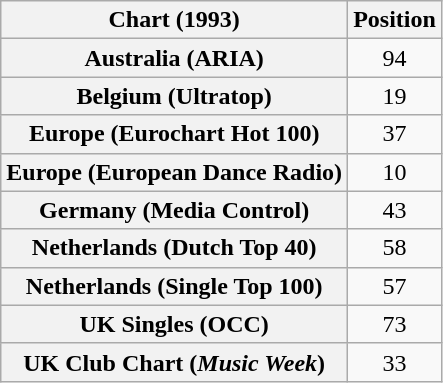<table class="wikitable sortable plainrowheaders" style="text-align:center">
<tr>
<th>Chart (1993)</th>
<th>Position</th>
</tr>
<tr>
<th scope="row">Australia (ARIA)</th>
<td>94</td>
</tr>
<tr>
<th scope="row">Belgium (Ultratop)</th>
<td>19</td>
</tr>
<tr>
<th scope="row">Europe (Eurochart Hot 100)</th>
<td>37</td>
</tr>
<tr>
<th scope="row">Europe (European Dance Radio)</th>
<td>10</td>
</tr>
<tr>
<th scope="row">Germany (Media Control)</th>
<td>43</td>
</tr>
<tr>
<th scope="row">Netherlands (Dutch Top 40)</th>
<td>58</td>
</tr>
<tr>
<th scope="row">Netherlands (Single Top 100)</th>
<td>57</td>
</tr>
<tr>
<th scope="row">UK Singles (OCC)</th>
<td>73</td>
</tr>
<tr>
<th scope="row">UK Club Chart (<em>Music Week</em>)</th>
<td>33</td>
</tr>
</table>
